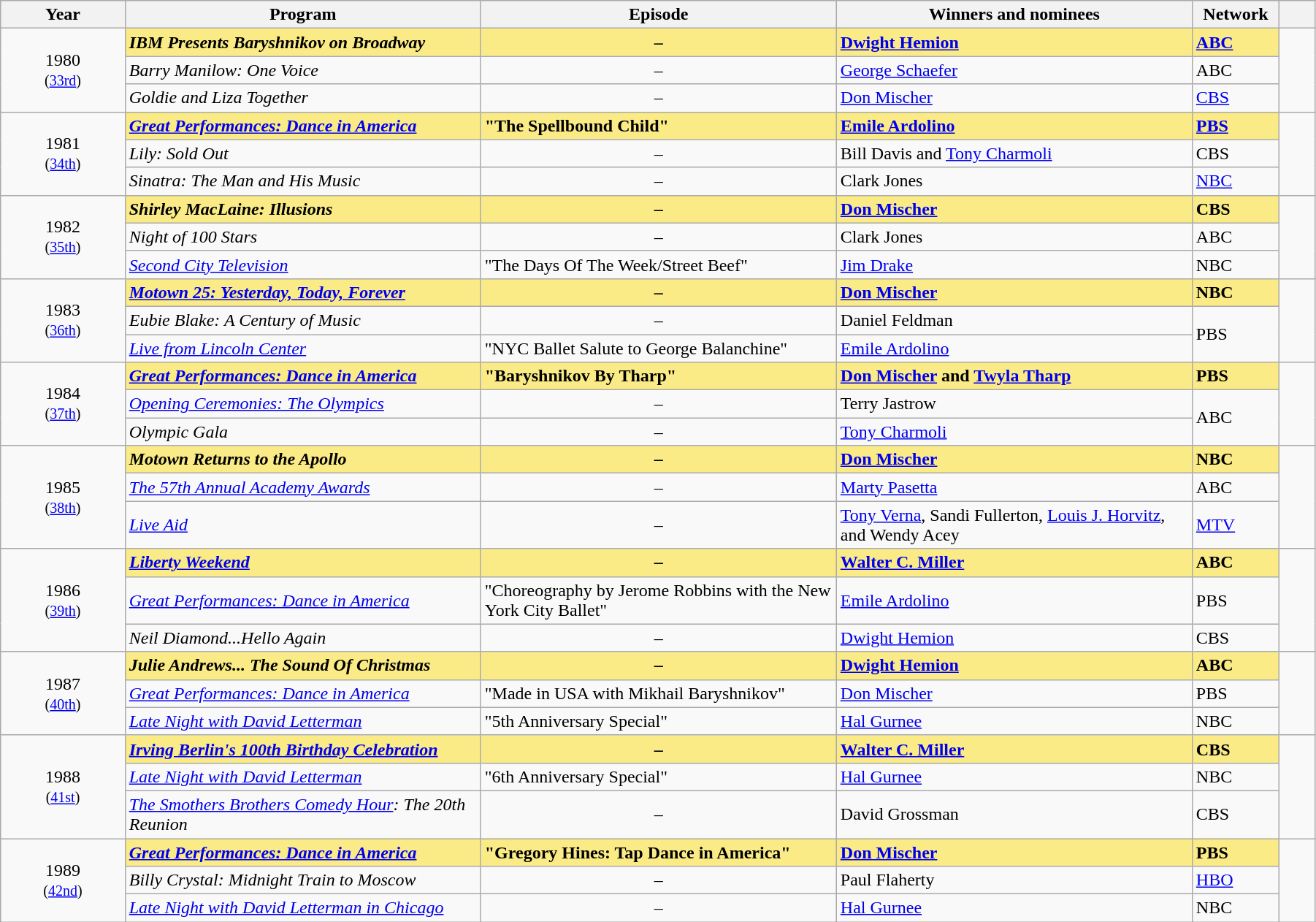<table class="wikitable" width="95%" cellpadding="5">
<tr>
<th width="7%">Year</th>
<th width="20%">Program</th>
<th width="20%">Episode</th>
<th width="20%">Winners and nominees</th>
<th width="3%">Network</th>
<th width="2%"></th>
</tr>
<tr>
<td rowspan=3 style="text-align:center;">1980<br><small>(<a href='#'>33rd</a>)</small></td>
<td style="background:#FAEB86;"><strong><em>IBM Presents Baryshnikov on Broadway</em></strong></td>
<td style="background:#FAEB86;text-align:center;"><strong>–</strong></td>
<td style="background:#FAEB86;"><strong><a href='#'>Dwight Hemion</a></strong></td>
<td style="background:#FAEB86;"><strong><a href='#'>ABC</a></strong></td>
<td rowspan="3" style="text-align:center;"></td>
</tr>
<tr>
<td><em>Barry Manilow: One Voice</em></td>
<td style="text-align:center;">–</td>
<td><a href='#'>George Schaefer</a></td>
<td>ABC</td>
</tr>
<tr>
<td><em>Goldie and Liza Together</em></td>
<td style="text-align:center;">–</td>
<td><a href='#'>Don Mischer</a></td>
<td><a href='#'>CBS</a></td>
</tr>
<tr>
<td rowspan=3 style="text-align:center;">1981<br><small>(<a href='#'>34th</a>)</small></td>
<td style="background:#FAEB86;"><strong><em><a href='#'>Great Performances: Dance in America</a></em></strong></td>
<td style="background:#FAEB86;"><strong>"The Spellbound Child"</strong></td>
<td style="background:#FAEB86;"><strong><a href='#'>Emile Ardolino</a></strong></td>
<td style="background:#FAEB86;"><strong><a href='#'>PBS</a></strong></td>
<td rowspan="3" style="text-align:center;"></td>
</tr>
<tr>
<td><em>Lily: Sold Out</em></td>
<td style="text-align:center;">–</td>
<td>Bill Davis and <a href='#'>Tony Charmoli</a></td>
<td>CBS</td>
</tr>
<tr>
<td><em>Sinatra: The Man and His Music</em></td>
<td style="text-align:center;">–</td>
<td>Clark Jones</td>
<td><a href='#'>NBC</a></td>
</tr>
<tr>
<td rowspan=3 style="text-align:center;">1982<br><small>(<a href='#'>35th</a>)</small></td>
<td style="background:#FAEB86;"><strong><em>Shirley MacLaine: Illusions</em></strong></td>
<td style="background:#FAEB86;text-align:center;"><strong>–</strong></td>
<td style="background:#FAEB86;"><strong><a href='#'>Don Mischer</a></strong></td>
<td style="background:#FAEB86;"><strong>CBS</strong></td>
<td rowspan="3" style="text-align:center;"></td>
</tr>
<tr>
<td><em>Night of 100 Stars</em></td>
<td style="text-align:center;">–</td>
<td>Clark Jones</td>
<td>ABC</td>
</tr>
<tr>
<td><em><a href='#'>Second City Television</a></em></td>
<td>"The Days Of The Week/Street Beef"</td>
<td><a href='#'>Jim Drake</a></td>
<td>NBC</td>
</tr>
<tr>
<td rowspan=3 style="text-align:center;">1983<br><small>(<a href='#'>36th</a>)</small></td>
<td style="background:#FAEB86;"><strong><em><a href='#'>Motown 25: Yesterday, Today, Forever</a></em></strong></td>
<td style="background:#FAEB86;text-align:center;"><strong>–</strong></td>
<td style="background:#FAEB86;"><strong><a href='#'>Don Mischer</a></strong></td>
<td style="background:#FAEB86;"><strong>NBC</strong></td>
<td rowspan="3" style="text-align:center;"></td>
</tr>
<tr>
<td><em>Eubie Blake: A Century of Music</em></td>
<td style="text-align:center;">–</td>
<td>Daniel Feldman</td>
<td rowspan=2>PBS</td>
</tr>
<tr>
<td><em><a href='#'>Live from Lincoln Center</a></em></td>
<td>"NYC Ballet Salute to George Balanchine"</td>
<td><a href='#'>Emile Ardolino</a></td>
</tr>
<tr>
<td rowspan=3 style="text-align:center;">1984<br><small>(<a href='#'>37th</a>)</small></td>
<td style="background:#FAEB86;"><strong><em><a href='#'>Great Performances: Dance in America</a></em></strong></td>
<td style="background:#FAEB86;"><strong>"Baryshnikov By Tharp"</strong></td>
<td style="background:#FAEB86;"><strong><a href='#'>Don Mischer</a> and <a href='#'>Twyla Tharp</a></strong></td>
<td style="background:#FAEB86;"><strong>PBS</strong></td>
<td rowspan="3" style="text-align:center;"></td>
</tr>
<tr>
<td><em><a href='#'>Opening Ceremonies: The Olympics</a></em></td>
<td style="text-align:center;">–</td>
<td>Terry Jastrow</td>
<td rowspan=2>ABC</td>
</tr>
<tr>
<td><em>Olympic Gala</em></td>
<td style="text-align:center;">–</td>
<td><a href='#'>Tony Charmoli</a></td>
</tr>
<tr>
<td rowspan=3 style="text-align:center;">1985<br><small>(<a href='#'>38th</a>)</small></td>
<td style="background:#FAEB86;"><strong><em>Motown Returns to the Apollo</em></strong></td>
<td style="background:#FAEB86;text-align:center;"><strong>–</strong></td>
<td style="background:#FAEB86;"><strong><a href='#'>Don Mischer</a></strong></td>
<td style="background:#FAEB86;"><strong>NBC</strong></td>
<td rowspan="3" style="text-align:center;"></td>
</tr>
<tr>
<td><em><a href='#'>The 57th Annual Academy Awards</a></em></td>
<td style="text-align:center;">–</td>
<td><a href='#'>Marty Pasetta</a></td>
<td>ABC</td>
</tr>
<tr>
<td><em><a href='#'>Live Aid</a></em></td>
<td style="text-align:center;">–</td>
<td><a href='#'>Tony Verna</a>, Sandi Fullerton, <a href='#'>Louis J. Horvitz</a>, and Wendy Acey</td>
<td><a href='#'>MTV</a></td>
</tr>
<tr>
<td rowspan=3 style="text-align:center;">1986<br><small>(<a href='#'>39th</a>)</small></td>
<td style="background:#FAEB86;"><strong><em><a href='#'>Liberty Weekend</a></em></strong></td>
<td style="background:#FAEB86;text-align:center;"><strong>–</strong></td>
<td style="background:#FAEB86;"><strong><a href='#'>Walter C. Miller</a></strong></td>
<td style="background:#FAEB86;"><strong>ABC</strong></td>
<td rowspan="3" style="text-align:center;"></td>
</tr>
<tr>
<td><em><a href='#'>Great Performances: Dance in America</a></em></td>
<td>"Choreography by Jerome Robbins with the New York City Ballet"</td>
<td><a href='#'>Emile Ardolino</a></td>
<td>PBS</td>
</tr>
<tr>
<td><em>Neil Diamond...Hello Again</em></td>
<td style="text-align:center;">–</td>
<td><a href='#'>Dwight Hemion</a></td>
<td>CBS</td>
</tr>
<tr>
<td rowspan=3 style="text-align:center;">1987<br><small>(<a href='#'>40th</a>)</small></td>
<td style="background:#FAEB86;"><strong><em>Julie Andrews... The Sound Of Christmas</em></strong></td>
<td style="background:#FAEB86;text-align:center;"><strong>–</strong></td>
<td style="background:#FAEB86;"><strong><a href='#'>Dwight Hemion</a></strong></td>
<td style="background:#FAEB86;"><strong>ABC</strong></td>
<td rowspan="3" style="text-align:center;"></td>
</tr>
<tr>
<td><em><a href='#'>Great Performances: Dance in America</a></em></td>
<td>"Made in USA with Mikhail Baryshnikov"</td>
<td><a href='#'>Don Mischer</a></td>
<td>PBS</td>
</tr>
<tr>
<td><em><a href='#'>Late Night with David Letterman</a></em></td>
<td>"5th Anniversary Special"</td>
<td><a href='#'>Hal Gurnee</a></td>
<td>NBC</td>
</tr>
<tr>
<td rowspan=3 style="text-align:center;">1988<br><small>(<a href='#'>41st</a>)</small></td>
<td style="background:#FAEB86;"><strong><em><a href='#'>Irving Berlin's 100th Birthday Celebration</a></em></strong></td>
<td style="background:#FAEB86;text-align:center;"><strong>–</strong></td>
<td style="background:#FAEB86;"><strong><a href='#'>Walter C. Miller</a></strong></td>
<td style="background:#FAEB86;"><strong>CBS</strong></td>
<td rowspan="3" style="text-align:center;"></td>
</tr>
<tr>
<td><em><a href='#'>Late Night with David Letterman</a></em></td>
<td>"6th Anniversary Special"</td>
<td><a href='#'>Hal Gurnee</a></td>
<td>NBC</td>
</tr>
<tr>
<td><em><a href='#'>The Smothers Brothers Comedy Hour</a>: The 20th Reunion</em></td>
<td style="text-align:center;">–</td>
<td>David Grossman</td>
<td>CBS</td>
</tr>
<tr>
<td rowspan=3 style="text-align:center;">1989<br><small>(<a href='#'>42nd</a>)</small></td>
<td style="background:#FAEB86;"><strong><em><a href='#'>Great Performances: Dance in America</a></em></strong></td>
<td style="background:#FAEB86;"><strong>"Gregory Hines: Tap Dance in America"</strong></td>
<td style="background:#FAEB86;"><strong><a href='#'>Don Mischer</a></strong></td>
<td style="background:#FAEB86;"><strong>PBS</strong></td>
<td rowspan="3" style="text-align:center;"></td>
</tr>
<tr>
<td><em>Billy Crystal: Midnight Train to Moscow</em></td>
<td style="text-align:center;">–</td>
<td>Paul Flaherty</td>
<td><a href='#'>HBO</a></td>
</tr>
<tr>
<td><em><a href='#'>Late Night with David Letterman in Chicago</a></em></td>
<td style="text-align:center;">–</td>
<td><a href='#'>Hal Gurnee</a></td>
<td>NBC</td>
</tr>
</table>
